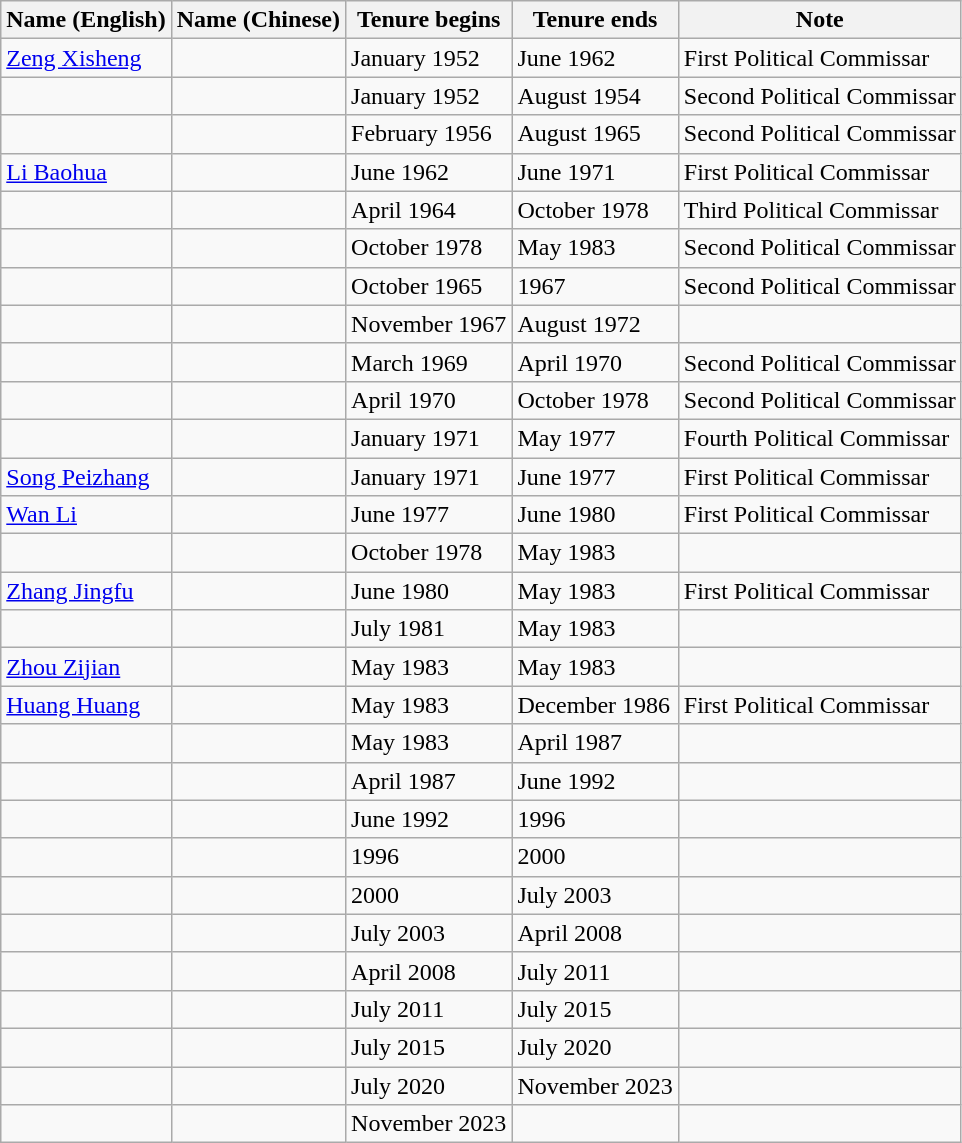<table class="wikitable">
<tr>
<th>Name (English)</th>
<th>Name (Chinese)</th>
<th>Tenure begins</th>
<th>Tenure ends</th>
<th>Note</th>
</tr>
<tr>
<td><a href='#'>Zeng Xisheng</a></td>
<td></td>
<td>January 1952</td>
<td>June 1962</td>
<td>First Political Commissar</td>
</tr>
<tr>
<td></td>
<td></td>
<td>January 1952</td>
<td>August 1954</td>
<td>Second Political Commissar</td>
</tr>
<tr>
<td></td>
<td></td>
<td>February 1956</td>
<td>August 1965</td>
<td>Second Political Commissar</td>
</tr>
<tr>
<td><a href='#'>Li Baohua</a></td>
<td></td>
<td>June 1962</td>
<td>June 1971</td>
<td>First Political Commissar</td>
</tr>
<tr>
<td></td>
<td></td>
<td>April 1964</td>
<td>October 1978</td>
<td>Third Political Commissar</td>
</tr>
<tr>
<td></td>
<td></td>
<td>October 1978</td>
<td>May 1983</td>
<td>Second Political Commissar</td>
</tr>
<tr>
<td></td>
<td></td>
<td>October 1965</td>
<td>1967</td>
<td>Second Political Commissar</td>
</tr>
<tr>
<td></td>
<td></td>
<td>November 1967</td>
<td>August 1972</td>
<td></td>
</tr>
<tr>
<td></td>
<td></td>
<td>March 1969</td>
<td>April 1970</td>
<td>Second Political Commissar</td>
</tr>
<tr>
<td></td>
<td></td>
<td>April 1970</td>
<td>October 1978</td>
<td>Second Political Commissar</td>
</tr>
<tr>
<td></td>
<td></td>
<td>January 1971</td>
<td>May 1977</td>
<td>Fourth Political Commissar</td>
</tr>
<tr>
<td><a href='#'>Song Peizhang</a></td>
<td></td>
<td>January 1971</td>
<td>June 1977</td>
<td>First Political Commissar</td>
</tr>
<tr>
<td><a href='#'>Wan Li</a></td>
<td></td>
<td>June 1977</td>
<td>June 1980</td>
<td>First Political Commissar</td>
</tr>
<tr>
<td></td>
<td></td>
<td>October 1978</td>
<td>May 1983</td>
<td></td>
</tr>
<tr>
<td><a href='#'>Zhang Jingfu</a></td>
<td></td>
<td>June 1980</td>
<td>May 1983</td>
<td>First Political Commissar</td>
</tr>
<tr>
<td></td>
<td></td>
<td>July 1981</td>
<td>May 1983</td>
<td></td>
</tr>
<tr>
<td><a href='#'>Zhou Zijian</a></td>
<td></td>
<td>May 1983</td>
<td>May 1983</td>
<td></td>
</tr>
<tr>
<td><a href='#'>Huang Huang</a></td>
<td></td>
<td>May 1983</td>
<td>December 1986</td>
<td>First Political Commissar</td>
</tr>
<tr>
<td></td>
<td></td>
<td>May 1983</td>
<td>April 1987</td>
<td></td>
</tr>
<tr>
<td></td>
<td></td>
<td>April 1987</td>
<td>June 1992</td>
<td></td>
</tr>
<tr>
<td></td>
<td></td>
<td>June 1992</td>
<td>1996</td>
<td></td>
</tr>
<tr>
<td></td>
<td></td>
<td>1996</td>
<td>2000</td>
<td></td>
</tr>
<tr>
<td></td>
<td></td>
<td>2000</td>
<td>July 2003</td>
<td></td>
</tr>
<tr>
<td></td>
<td></td>
<td>July 2003</td>
<td>April 2008</td>
<td></td>
</tr>
<tr>
<td></td>
<td></td>
<td>April 2008</td>
<td>July 2011</td>
<td></td>
</tr>
<tr>
<td></td>
<td></td>
<td>July 2011</td>
<td>July 2015</td>
<td></td>
</tr>
<tr>
<td></td>
<td></td>
<td>July 2015</td>
<td>July 2020</td>
<td></td>
</tr>
<tr>
<td></td>
<td></td>
<td>July 2020</td>
<td>November 2023</td>
<td></td>
</tr>
<tr>
<td></td>
<td></td>
<td>November 2023</td>
<td></td>
<td></td>
</tr>
</table>
